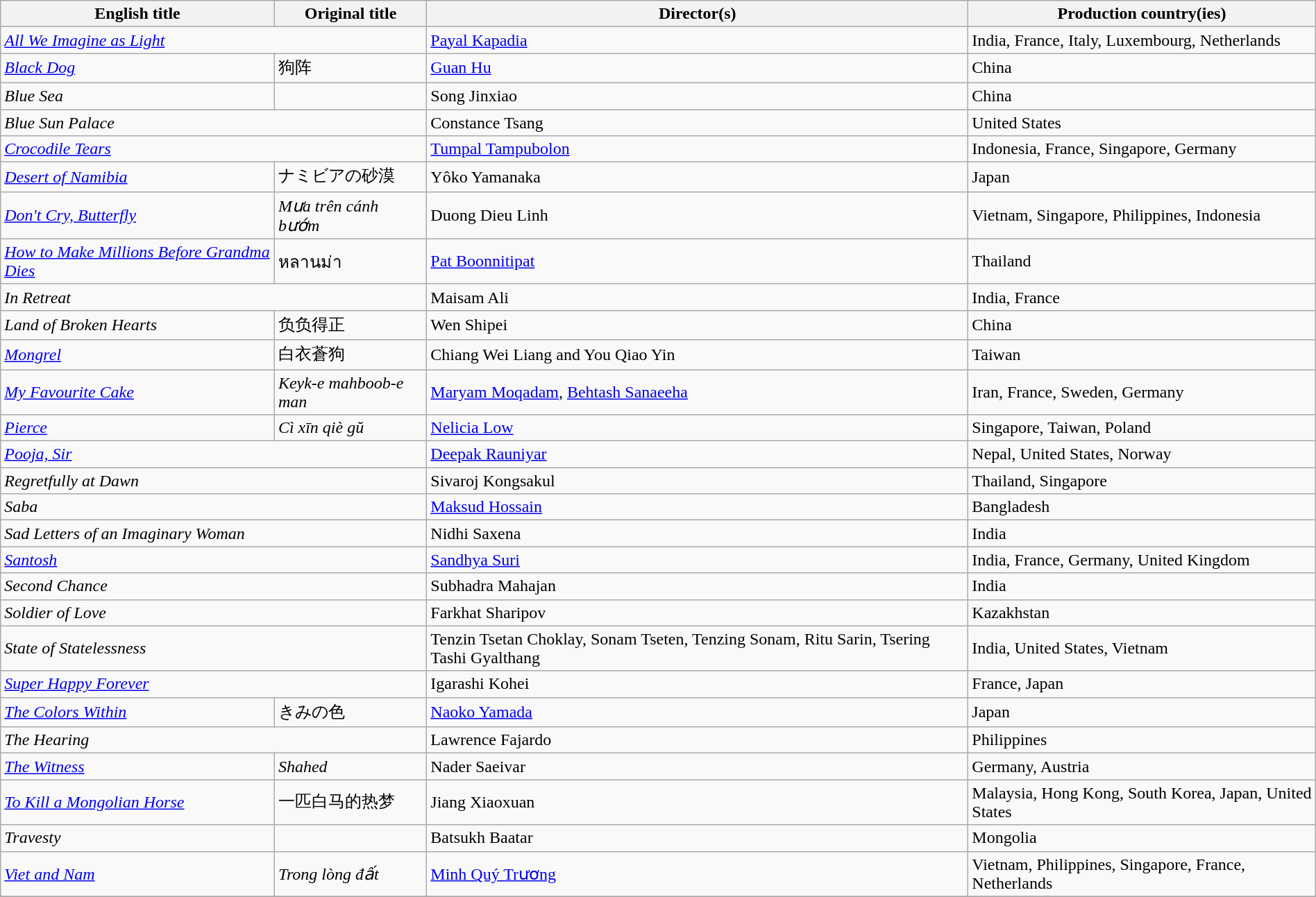<table class="sortable wikitable" style="width:100%; margin-bottom:4px" cellpadding="5">
<tr>
<th scope="col">English title</th>
<th scope="col">Original title</th>
<th scope="col">Director(s)</th>
<th scope="col">Production country(ies)</th>
</tr>
<tr>
<td colspan="2"><em><a href='#'>All We Imagine as Light</a></em></td>
<td><a href='#'>Payal Kapadia</a></td>
<td>India, France, Italy, Luxembourg, Netherlands</td>
</tr>
<tr>
<td><em><a href='#'>Black Dog</a></em></td>
<td>狗阵</td>
<td><a href='#'>Guan Hu</a></td>
<td>China</td>
</tr>
<tr>
<td><em>Blue Sea</em></td>
<td></td>
<td>Song Jinxiao</td>
<td>China</td>
</tr>
<tr>
<td colspan="2"><em>Blue Sun Palace</em></td>
<td>Constance Tsang</td>
<td>United States</td>
</tr>
<tr>
<td colspan="2"><em><a href='#'>Crocodile Tears</a></em></td>
<td><a href='#'>Tumpal Tampubolon</a></td>
<td>Indonesia, France, Singapore, Germany</td>
</tr>
<tr>
<td><em><a href='#'>Desert of Namibia</a></em></td>
<td>ナミビアの砂漠</td>
<td>Yôko Yamanaka</td>
<td>Japan</td>
</tr>
<tr>
<td><em><a href='#'>Don't Cry, Butterfly</a></em></td>
<td><em>Mưa trên cánh bướm</em></td>
<td>Duong Dieu Linh</td>
<td>Vietnam, Singapore, Philippines, Indonesia</td>
</tr>
<tr>
<td><em><a href='#'>How to Make Millions Before Grandma Dies</a></em></td>
<td>หลานม่า</td>
<td><a href='#'>Pat Boonnitipat</a></td>
<td>Thailand</td>
</tr>
<tr>
<td colspan="2"><em>In Retreat</em></td>
<td>Maisam Ali</td>
<td>India, France</td>
</tr>
<tr>
<td><em>Land of Broken Hearts</em></td>
<td>负负得正</td>
<td>Wen Shipei</td>
<td>China</td>
</tr>
<tr>
<td><em><a href='#'>Mongrel</a></em></td>
<td>白衣蒼狗</td>
<td>Chiang Wei Liang and You Qiao Yin</td>
<td>Taiwan</td>
</tr>
<tr>
<td><em><a href='#'>My Favourite Cake</a></em></td>
<td><em>Keyk-e mahboob-e man</em></td>
<td><a href='#'>Maryam Moqadam</a>, <a href='#'>Behtash Sanaeeha</a></td>
<td>Iran, France, Sweden, Germany</td>
</tr>
<tr>
<td><em><a href='#'>Pierce</a></em></td>
<td><em>Cì xīn qiè gŭ</em></td>
<td><a href='#'>Nelicia Low</a></td>
<td>Singapore, Taiwan, Poland</td>
</tr>
<tr>
<td colspan="2"><em><a href='#'>Pooja, Sir</a></em></td>
<td><a href='#'>Deepak Rauniyar</a></td>
<td>Nepal, United States, Norway</td>
</tr>
<tr>
<td colspan="2"><em>Regretfully at Dawn</em></td>
<td>Sivaroj Kongsakul</td>
<td>Thailand, Singapore</td>
</tr>
<tr>
<td colspan="2"><em>Saba</em></td>
<td><a href='#'>Maksud Hossain</a></td>
<td>Bangladesh</td>
</tr>
<tr>
<td colspan="2"><em>Sad Letters of an Imaginary Woman</em></td>
<td>Nidhi Saxena</td>
<td>India</td>
</tr>
<tr>
<td colspan="2"><em><a href='#'>Santosh</a></em></td>
<td><a href='#'>Sandhya Suri</a></td>
<td>India, France, Germany, United Kingdom</td>
</tr>
<tr>
<td colspan="2"><em>Second Chance</em></td>
<td>Subhadra Mahajan</td>
<td>India</td>
</tr>
<tr>
<td colspan="2"><em>Soldier of Love</em></td>
<td>Farkhat Sharipov</td>
<td>Kazakhstan</td>
</tr>
<tr>
<td colspan="2"><em>State of Statelessness</em></td>
<td>Tenzin Tsetan Choklay, Sonam Tseten, Tenzing Sonam, Ritu Sarin, Tsering Tashi Gyalthang</td>
<td>India, United States, Vietnam</td>
</tr>
<tr>
<td colspan="2"><em><a href='#'>Super Happy Forever</a></em></td>
<td>Igarashi Kohei</td>
<td>France, Japan</td>
</tr>
<tr>
<td><em><a href='#'>The Colors Within</a></em></td>
<td>きみの色</td>
<td><a href='#'>Naoko Yamada</a></td>
<td>Japan</td>
</tr>
<tr>
<td colspan="2"><em>The Hearing</em></td>
<td>Lawrence Fajardo</td>
<td>Philippines</td>
</tr>
<tr>
<td><em><a href='#'>The Witness</a></em></td>
<td><em>Shahed</em></td>
<td>Nader Saeivar</td>
<td>Germany, Austria</td>
</tr>
<tr>
<td><em><a href='#'>To Kill a Mongolian Horse</a></em></td>
<td>一匹白马的热梦</td>
<td>Jiang Xiaoxuan</td>
<td>Malaysia, Hong Kong, South Korea, Japan, United States</td>
</tr>
<tr>
<td><em>Travesty</em></td>
<td></td>
<td>Batsukh Baatar</td>
<td>Mongolia</td>
</tr>
<tr>
<td><em><a href='#'>Viet and Nam</a></em></td>
<td><em>Trong lòng đất</em></td>
<td><a href='#'>Minh Quý Trương</a></td>
<td>Vietnam, Philippines, Singapore, France, Netherlands</td>
</tr>
<tr>
</tr>
</table>
